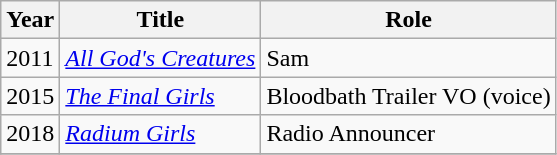<table class="wikitable">
<tr>
<th>Year</th>
<th>Title</th>
<th>Role</th>
</tr>
<tr>
<td>2011</td>
<td><em><a href='#'>All God's Creatures</a></em></td>
<td>Sam</td>
</tr>
<tr>
<td>2015</td>
<td><em><a href='#'>The Final Girls</a></em></td>
<td>Bloodbath Trailer VO (voice)</td>
</tr>
<tr>
<td>2018</td>
<td><em><a href='#'>Radium Girls</a></em></td>
<td>Radio Announcer</td>
</tr>
<tr>
</tr>
</table>
